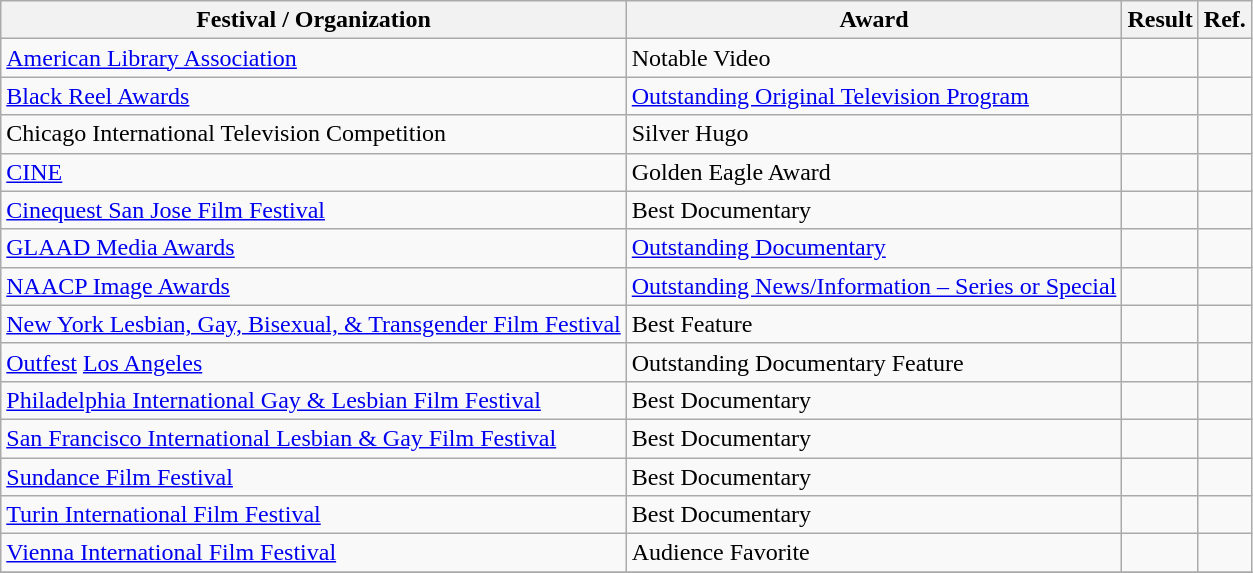<table class="wikitable">
<tr>
<th>Festival / Organization</th>
<th>Award</th>
<th>Result</th>
<th>Ref.</th>
</tr>
<tr>
<td><a href='#'>American Library Association</a></td>
<td>Notable Video</td>
<td></td>
<td></td>
</tr>
<tr>
<td><a href='#'>Black Reel Awards</a></td>
<td><a href='#'>Outstanding Original Television Program</a></td>
<td></td>
<td></td>
</tr>
<tr>
<td>Chicago International Television Competition</td>
<td>Silver Hugo</td>
<td></td>
<td></td>
</tr>
<tr>
<td><a href='#'>CINE</a></td>
<td>Golden Eagle Award</td>
<td></td>
<td></td>
</tr>
<tr>
<td><a href='#'>Cinequest San Jose Film Festival</a></td>
<td>Best Documentary</td>
<td></td>
<td></td>
</tr>
<tr>
<td><a href='#'>GLAAD Media Awards</a></td>
<td><a href='#'>Outstanding Documentary</a></td>
<td></td>
<td></td>
</tr>
<tr>
<td><a href='#'>NAACP Image Awards</a></td>
<td><a href='#'>Outstanding News/Information – Series or Special</a></td>
<td></td>
<td></td>
</tr>
<tr>
<td><a href='#'>New York Lesbian, Gay, Bisexual, & Transgender Film Festival</a></td>
<td>Best Feature</td>
<td></td>
<td></td>
</tr>
<tr>
<td><a href='#'>Outfest</a> <a href='#'>Los Angeles</a></td>
<td>Outstanding Documentary Feature</td>
<td></td>
<td></td>
</tr>
<tr>
<td><a href='#'>Philadelphia International Gay & Lesbian Film Festival</a></td>
<td>Best Documentary</td>
<td></td>
<td></td>
</tr>
<tr>
<td><a href='#'>San Francisco International Lesbian & Gay Film Festival</a></td>
<td>Best Documentary</td>
<td></td>
<td></td>
</tr>
<tr>
<td><a href='#'>Sundance Film Festival</a></td>
<td>Best Documentary</td>
<td></td>
<td></td>
</tr>
<tr>
<td><a href='#'>Turin International Film Festival</a></td>
<td>Best Documentary</td>
<td></td>
<td></td>
</tr>
<tr>
<td><a href='#'>Vienna International Film Festival</a></td>
<td>Audience Favorite</td>
<td></td>
<td></td>
</tr>
<tr>
</tr>
</table>
